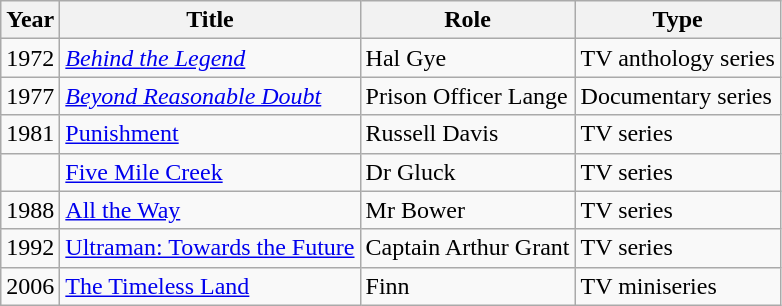<table class="wikitable">
<tr>
<th>Year</th>
<th>Title</th>
<th>Role</th>
<th>Type</th>
</tr>
<tr>
<td>1972</td>
<td><em><a href='#'>Behind the Legend</a></em></td>
<td>Hal Gye</td>
<td>TV anthology series</td>
</tr>
<tr>
<td>1977</td>
<td><em><a href='#'>Beyond Reasonable Doubt</a></td>
<td>Prison Officer Lange</td>
<td>Documentary series</td>
</tr>
<tr>
<td>1981</td>
<td></em><a href='#'>Punishment</a><em></td>
<td>Russell Davis</td>
<td>TV series</td>
</tr>
<tr>
<td></td>
<td></em><a href='#'>Five Mile Creek</a><em></td>
<td>Dr Gluck</td>
<td>TV series</td>
</tr>
<tr>
<td>1988</td>
<td></em><a href='#'>All the Way</a><em></td>
<td>Mr Bower</td>
<td>TV series</td>
</tr>
<tr>
<td>1992</td>
<td></em><a href='#'>Ultraman: Towards the Future</a><em></td>
<td>Captain Arthur Grant</td>
<td>TV series</td>
</tr>
<tr>
<td>2006</td>
<td></em><a href='#'>The Timeless Land</a><em></td>
<td>Finn</td>
<td>TV miniseries</td>
</tr>
</table>
